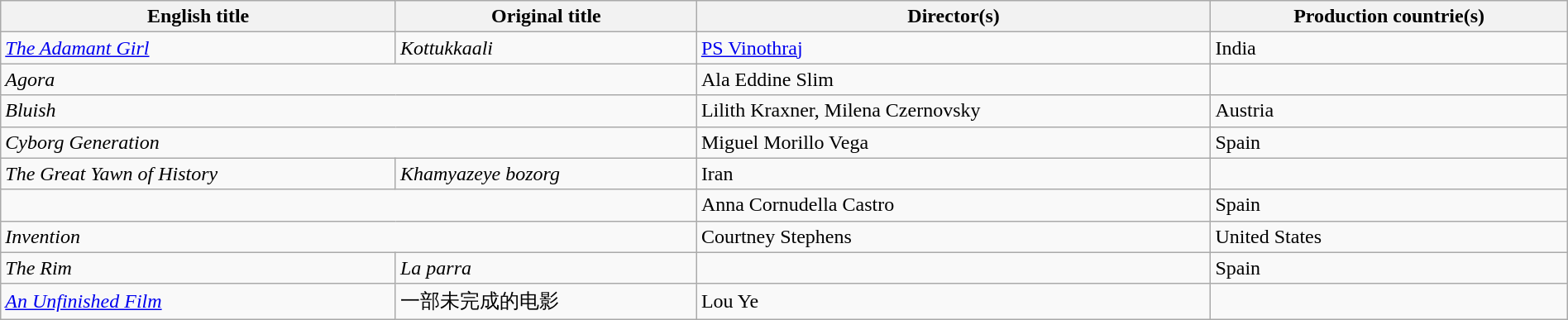<table class="sortable wikitable" style="width:100%; margin-bottom:4px" cellpadding="5">
<tr>
<th scope="col">English title</th>
<th scope="col">Original title</th>
<th scope="col">Director(s)</th>
<th scope="col">Production countrie(s)</th>
</tr>
<tr>
<td><em><a href='#'>The Adamant Girl</a></em></td>
<td><em>Kottukkaali</em></td>
<td><a href='#'>PS Vinothraj</a></td>
<td>India</td>
</tr>
<tr>
<td colspan = "2"><em>Agora</em></td>
<td>Ala Eddine Slim</td>
<td></td>
</tr>
<tr>
<td colspan = "2"><em>Bluish</em></td>
<td>Lilith Kraxner, Milena Czernovsky</td>
<td>Austria</td>
</tr>
<tr>
<td colspan = "2"><em>Cyborg Generation</em></td>
<td>Miguel Morillo Vega</td>
<td>Spain</td>
</tr>
<tr>
<td><em>The Great Yawn of History</em></td>
<td><em>Khamyazeye bozorg</em></td>
<td>Iran</td>
</tr>
<tr>
<td colspan = "2"><em></em></td>
<td>Anna Cornudella Castro</td>
<td>Spain</td>
</tr>
<tr>
<td colspan = "2"><em>Invention</em></td>
<td>Courtney Stephens</td>
<td>United States</td>
</tr>
<tr>
<td><em>The Rim</em></td>
<td><em>La parra</em></td>
<td></td>
<td>Spain</td>
</tr>
<tr>
<td><em><a href='#'>An Unfinished Film</a></em></td>
<td>一部未完成的电影</td>
<td>Lou Ye</td>
<td></td>
</tr>
</table>
